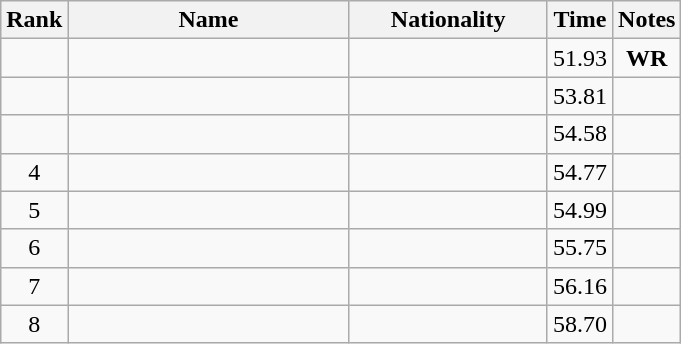<table class="wikitable sortable" style="text-align:center">
<tr>
<th>Rank</th>
<th style="width:180px">Name</th>
<th style="width:125px">Nationality</th>
<th>Time</th>
<th>Notes</th>
</tr>
<tr>
<td></td>
<td style="text-align:left;"></td>
<td style="text-align:left;"></td>
<td>51.93</td>
<td><strong>WR</strong></td>
</tr>
<tr>
<td></td>
<td style="text-align:left;"></td>
<td style="text-align:left;"></td>
<td>53.81</td>
<td></td>
</tr>
<tr>
<td></td>
<td style="text-align:left;"></td>
<td style="text-align:left;"></td>
<td>54.58</td>
<td></td>
</tr>
<tr>
<td>4</td>
<td style="text-align:left;"></td>
<td style="text-align:left;"></td>
<td>54.77</td>
<td></td>
</tr>
<tr>
<td>5</td>
<td style="text-align:left;"></td>
<td style="text-align:left;"></td>
<td>54.99</td>
<td></td>
</tr>
<tr>
<td>6</td>
<td style="text-align:left;"></td>
<td style="text-align:left;"></td>
<td>55.75</td>
<td></td>
</tr>
<tr>
<td>7</td>
<td style="text-align:left;"></td>
<td style="text-align:left;"></td>
<td>56.16</td>
<td></td>
</tr>
<tr>
<td>8</td>
<td style="text-align:left;"></td>
<td style="text-align:left;"></td>
<td>58.70</td>
<td></td>
</tr>
</table>
